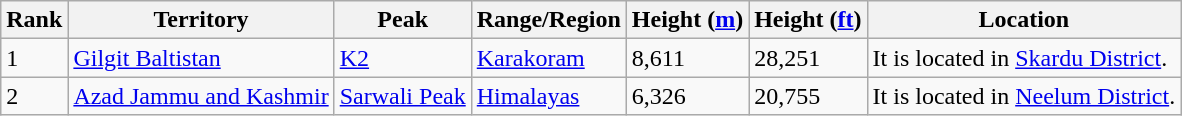<table class="wikitable sortable">
<tr>
<th>Rank</th>
<th>Territory</th>
<th>Peak</th>
<th>Range/Region</th>
<th data-sort-type="numeric">Height (<a href='#'>m</a>)</th>
<th data-sort-type="numeric">Height (<a href='#'>ft</a>)</th>
<th>Location</th>
</tr>
<tr>
<td>1</td>
<td><a href='#'>Gilgit Baltistan</a></td>
<td><a href='#'>K2</a></td>
<td><a href='#'>Karakoram</a></td>
<td>8,611</td>
<td>28,251</td>
<td>It is located in <a href='#'>Skardu District</a>.</td>
</tr>
<tr>
<td>2</td>
<td><a href='#'>Azad Jammu and Kashmir</a></td>
<td><a href='#'>Sarwali Peak</a></td>
<td><a href='#'>Himalayas</a></td>
<td>6,326</td>
<td>20,755</td>
<td>It is located in <a href='#'>Neelum District</a>.</td>
</tr>
</table>
